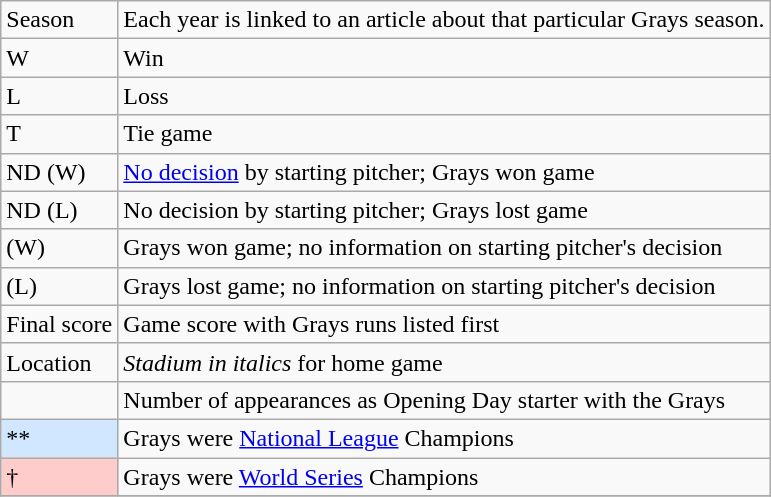<table class="wikitable" style="font-size:100%;">
<tr>
<td>Season</td>
<td>Each year is linked to an article about that particular Grays season.</td>
</tr>
<tr>
<td>W</td>
<td>Win</td>
</tr>
<tr>
<td>L</td>
<td>Loss</td>
</tr>
<tr>
<td>T</td>
<td>Tie game</td>
</tr>
<tr>
<td>ND (W)</td>
<td><a href='#'>No decision</a> by starting pitcher; Grays won game</td>
</tr>
<tr>
<td>ND (L)</td>
<td>No decision by starting pitcher; Grays lost game</td>
</tr>
<tr>
<td>(W)</td>
<td>Grays won game; no information on starting pitcher's decision</td>
</tr>
<tr>
<td>(L)</td>
<td>Grays lost game; no information on starting pitcher's decision</td>
</tr>
<tr>
<td>Final score</td>
<td>Game score with Grays runs listed first</td>
</tr>
<tr>
<td>Location</td>
<td><em>Stadium in italics</em> for home game</td>
</tr>
<tr>
<td></td>
<td>Number of appearances as Opening Day starter with the Grays</td>
</tr>
<tr>
<td style="background-color: #D0E7FF">**</td>
<td>Grays were <a href='#'>National League</a> Champions</td>
</tr>
<tr>
<td style="background-color: #FFCCCC">†</td>
<td>Grays were <a href='#'>World Series</a> Champions</td>
</tr>
<tr>
</tr>
</table>
